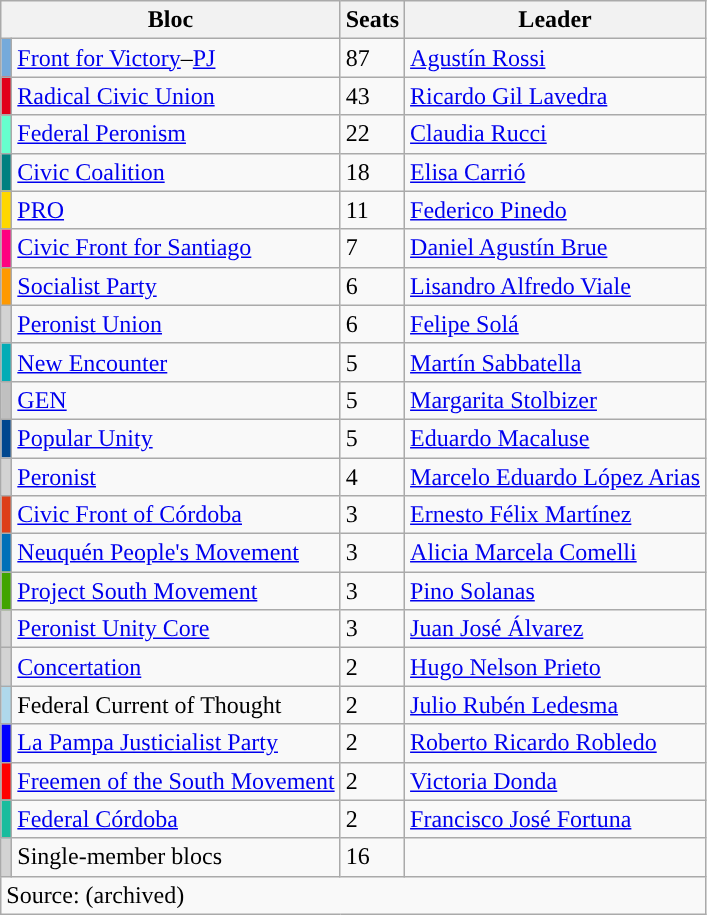<table class="wikitable">
<tr>
<th colspan="2">Bloc</th>
<th>Seats</th>
<th>Leader</th>
</tr>
<tr>
<td style="color:inherit;background:#75AADB"></td>
<td><a href='#'>Front for Victory</a>–<a href='#'>PJ</a></td>
<td>87</td>
<td><a href='#'>Agustín Rossi</a></td>
</tr>
<tr>
<td style="color:inherit;background:#E10019"></td>
<td><a href='#'>Radical Civic Union</a></td>
<td>43</td>
<td><a href='#'>Ricardo Gil Lavedra</a></td>
</tr>
<tr>
<td bgcolor=#66ffcd></td>
<td><a href='#'>Federal Peronism</a></td>
<td>22</td>
<td><a href='#'>Claudia Rucci</a></td>
</tr>
<tr>
<td style="color:inherit;background:#008080"></td>
<td><a href='#'>Civic Coalition</a></td>
<td>18</td>
<td><a href='#'>Elisa Carrió</a></td>
</tr>
<tr>
<td style="color:inherit;background:#ffd700"></td>
<td><a href='#'>PRO</a></td>
<td>11</td>
<td><a href='#'>Federico Pinedo</a></td>
</tr>
<tr>
<td style="color:inherit;background:#FF0080"></td>
<td><a href='#'>Civic Front for Santiago</a></td>
<td>7</td>
<td><a href='#'>Daniel Agustín Brue</a></td>
</tr>
<tr>
<td style="color:inherit;background:#FF9900"></td>
<td><a href='#'>Socialist Party</a></td>
<td>6</td>
<td><a href='#'>Lisandro Alfredo Viale</a></td>
</tr>
<tr>
<td style="color:inherit;background:#D3D3D3"></td>
<td><a href='#'>Peronist Union</a></td>
<td>6</td>
<td><a href='#'>Felipe Solá</a></td>
</tr>
<tr>
<td style="color:inherit;background:#03ACB6"></td>
<td><a href='#'>New Encounter</a></td>
<td>5</td>
<td><a href='#'>Martín Sabbatella</a></td>
</tr>
<tr>
<td style="color:inherit;background:#C0C0C0"></td>
<td><a href='#'>GEN</a></td>
<td>5</td>
<td><a href='#'>Margarita Stolbizer</a></td>
</tr>
<tr>
<td style="color:inherit;background:#00478F"></td>
<td><a href='#'>Popular Unity</a></td>
<td>5</td>
<td><a href='#'>Eduardo Macaluse</a></td>
</tr>
<tr>
<td style="color:inherit;background:#D3D3D3"></td>
<td><a href='#'>Peronist</a></td>
<td>4</td>
<td><a href='#'>Marcelo Eduardo López Arias</a></td>
</tr>
<tr>
<td bgcolor=#dd3f18></td>
<td><a href='#'>Civic Front of Córdoba</a></td>
<td>3</td>
<td><a href='#'>Ernesto Félix Martínez</a></td>
</tr>
<tr>
<td style="color:inherit;background:#0070b8"></td>
<td><a href='#'>Neuquén People's Movement</a></td>
<td>3</td>
<td><a href='#'>Alicia Marcela Comelli</a></td>
</tr>
<tr>
<td style="color:inherit;background:#41A400"></td>
<td><a href='#'>Project South Movement</a></td>
<td>3</td>
<td><a href='#'>Pino Solanas</a></td>
</tr>
<tr>
<td style="color:inherit;background:#D3D3D3"></td>
<td><a href='#'>Peronist Unity Core</a></td>
<td>3</td>
<td><a href='#'>Juan José Álvarez</a></td>
</tr>
<tr>
<td style="color:inherit;background:#D3D3D3"></td>
<td><a href='#'>Concertation</a></td>
<td>2</td>
<td><a href='#'>Hugo Nelson Prieto</a></td>
</tr>
<tr>
<td style="color:inherit;background:#afd8eb"></td>
<td>Federal Current of Thought</td>
<td>2</td>
<td><a href='#'>Julio Rubén Ledesma</a></td>
</tr>
<tr>
<td bgcolor="blue"></td>
<td><a href='#'>La Pampa Justicialist Party</a></td>
<td>2</td>
<td><a href='#'>Roberto Ricardo Robledo</a></td>
</tr>
<tr>
<td style="color:inherit;background:#FF0000"></td>
<td><a href='#'>Freemen of the South Movement</a></td>
<td>2</td>
<td><a href='#'>Victoria Donda</a></td>
</tr>
<tr>
<td bgcolor=#19bc9d></td>
<td><a href='#'>Federal Córdoba</a></td>
<td>2</td>
<td><a href='#'>Francisco José Fortuna</a></td>
</tr>
<tr>
<td style="color:inherit;background:#D3D3D3"></td>
<td>Single-member blocs</td>
<td>16</td>
<td></td>
</tr>
<tr>
<td colspan=4>Source:  (archived)</td>
</tr>
</table>
